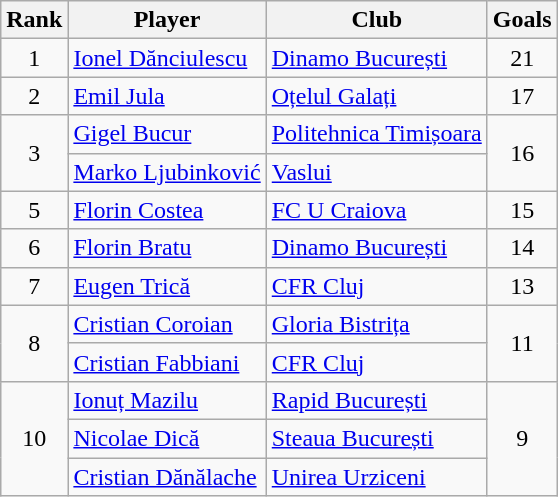<table class="wikitable">
<tr>
<th style="width:28px">Rank</th>
<th>Player</th>
<th>Club</th>
<th>Goals</th>
</tr>
<tr>
<td rowspan="1" align="center" align="center">1</td>
<td> <a href='#'>Ionel Dănciulescu</a></td>
<td><a href='#'>Dinamo București</a></td>
<td rowspan="1" align="center">21</td>
</tr>
<tr>
<td rowspan="1" align="center">2</td>
<td> <a href='#'>Emil Jula</a></td>
<td><a href='#'>Oțelul Galați</a></td>
<td rowspan="1" align="center">17</td>
</tr>
<tr>
<td rowspan="2" align="center">3</td>
<td> <a href='#'>Gigel Bucur</a></td>
<td><a href='#'>Politehnica Timișoara</a></td>
<td rowspan="2" align="center">16</td>
</tr>
<tr>
<td> <a href='#'>Marko Ljubinković</a></td>
<td><a href='#'>Vaslui</a></td>
</tr>
<tr>
<td rowspan="1" align="center">5</td>
<td> <a href='#'>Florin Costea</a></td>
<td><a href='#'>FC U Craiova</a></td>
<td rowspan="1" align="center">15</td>
</tr>
<tr>
<td rowspan="1" align="center">6</td>
<td> <a href='#'>Florin Bratu</a></td>
<td><a href='#'>Dinamo București</a></td>
<td rowspan="1" align="center">14</td>
</tr>
<tr>
<td rowspan="1" align="center">7</td>
<td> <a href='#'>Eugen Trică</a></td>
<td><a href='#'>CFR Cluj</a></td>
<td rowspan="1" align="center">13</td>
</tr>
<tr>
<td rowspan="2" align="center">8</td>
<td> <a href='#'>Cristian Coroian</a></td>
<td><a href='#'>Gloria Bistrița</a></td>
<td rowspan="2" align="center">11</td>
</tr>
<tr>
<td> <a href='#'>Cristian Fabbiani</a></td>
<td><a href='#'>CFR Cluj</a></td>
</tr>
<tr>
<td rowspan="3" align="center">10</td>
<td> <a href='#'>Ionuț Mazilu</a></td>
<td><a href='#'>Rapid București</a></td>
<td rowspan="3" align="center">9</td>
</tr>
<tr>
<td> <a href='#'>Nicolae Dică</a></td>
<td><a href='#'>Steaua București</a></td>
</tr>
<tr>
<td> <a href='#'>Cristian Dănălache</a></td>
<td><a href='#'>Unirea Urziceni</a></td>
</tr>
</table>
